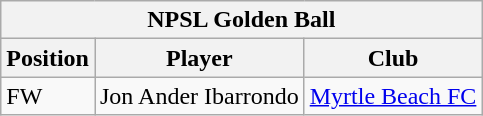<table class="wikitable">
<tr>
<th colspan="3">NPSL Golden Ball</th>
</tr>
<tr>
<th>Position</th>
<th>Player</th>
<th>Club</th>
</tr>
<tr>
<td>FW</td>
<td>Jon Ander Ibarrondo</td>
<td><a href='#'>Myrtle Beach FC</a></td>
</tr>
</table>
